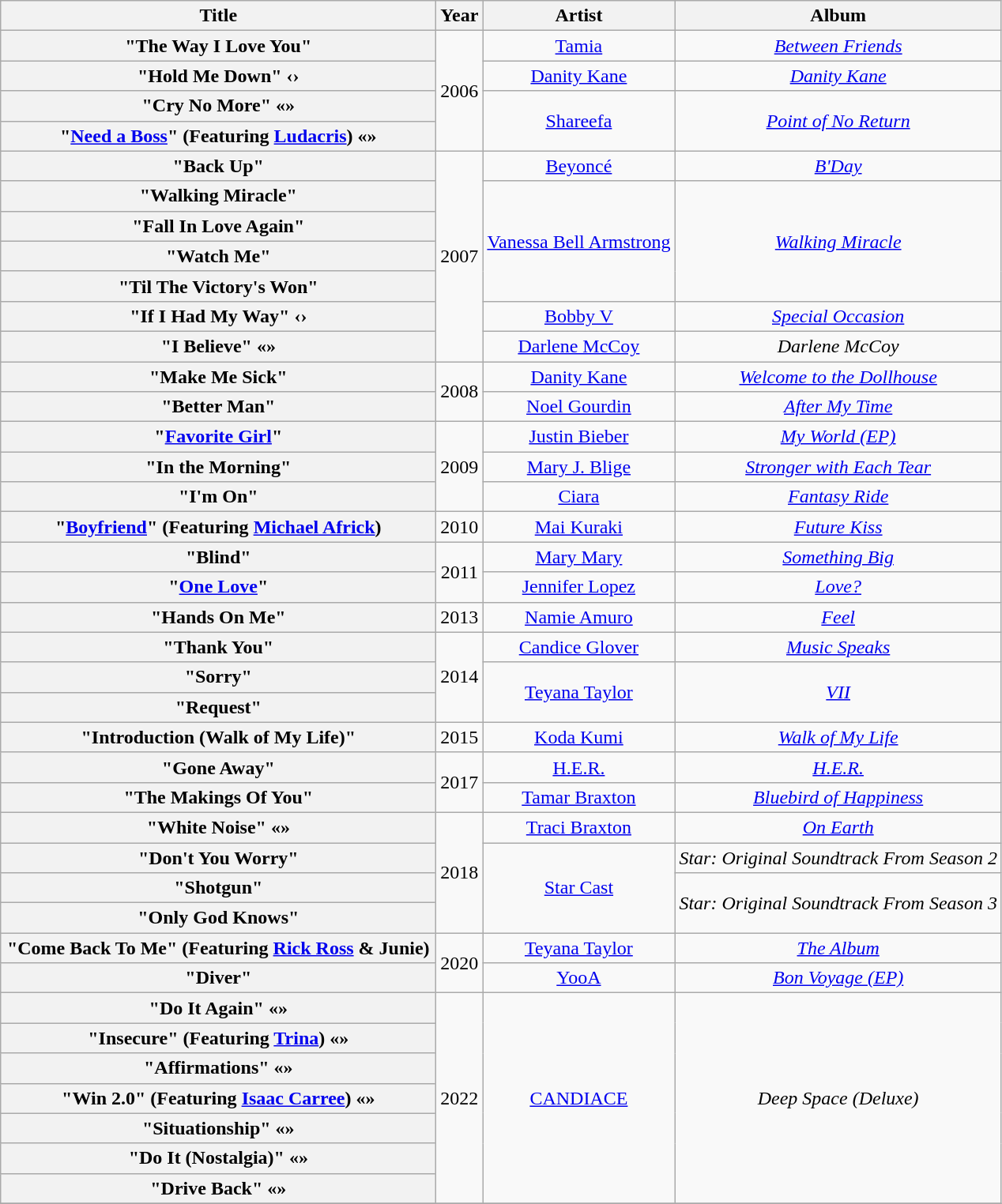<table class="wikitable plainrowheaders" style="text-align:center;">
<tr>
<th scope="col" style="width:22.5em;">Title</th>
<th scope="col">Year</th>
<th scope="col">Artist</th>
<th scope="col">Album</th>
</tr>
<tr>
<th scope="row">"The Way I Love You"</th>
<td rowspan="4">2006</td>
<td><a href='#'>Tamia</a></td>
<td><em><a href='#'>Between Friends</a></em></td>
</tr>
<tr>
<th scope="row">"Hold Me Down" ‹›</th>
<td><a href='#'>Danity Kane</a></td>
<td><em><a href='#'>Danity Kane</a></em></td>
</tr>
<tr>
<th scope="row">"Cry No More" «»</th>
<td rowspan="2"><a href='#'>Shareefa</a></td>
<td rowspan="2"><em><a href='#'>Point of No Return</a></em></td>
</tr>
<tr>
<th scope="row">"<a href='#'>Need a Boss</a>" (Featuring <a href='#'>Ludacris</a>) «»</th>
</tr>
<tr>
<th scope="row">"Back Up" </th>
<td rowspan="7">2007</td>
<td><a href='#'>Beyoncé</a></td>
<td><em><a href='#'>B'Day</a></em></td>
</tr>
<tr>
<th scope="row">"Walking Miracle"</th>
<td rowspan="4"><a href='#'>Vanessa Bell Armstrong</a></td>
<td rowspan="4"><em><a href='#'>Walking Miracle</a></em></td>
</tr>
<tr>
<th scope="row">"Fall In Love Again"</th>
</tr>
<tr>
<th scope="row">"Watch Me"</th>
</tr>
<tr>
<th scope="row">"Til The Victory's Won"</th>
</tr>
<tr>
<th scope="row">"If I Had My Way" ‹›</th>
<td><a href='#'>Bobby V</a></td>
<td><em><a href='#'>Special Occasion</a></em></td>
</tr>
<tr>
<th scope="row">"I Believe" «»</th>
<td><a href='#'>Darlene McCoy</a></td>
<td><em>Darlene McCoy</em></td>
</tr>
<tr>
<th scope="row">"Make Me Sick"</th>
<td rowspan="2">2008</td>
<td><a href='#'>Danity Kane</a></td>
<td><em><a href='#'>Welcome to the Dollhouse</a></em></td>
</tr>
<tr>
<th scope="row">"Better Man"</th>
<td><a href='#'>Noel Gourdin</a></td>
<td><em><a href='#'>After My Time</a></em></td>
</tr>
<tr>
<th scope="row">"<a href='#'>Favorite Girl</a>" </th>
<td rowspan="3">2009</td>
<td><a href='#'>Justin Bieber</a></td>
<td><em><a href='#'>My World (EP)</a></em></td>
</tr>
<tr>
<th scope="row">"In the Morning"</th>
<td><a href='#'>Mary J. Blige</a></td>
<td><em><a href='#'>Stronger with Each Tear</a></em></td>
</tr>
<tr>
<th scope="row">"I'm On"</th>
<td><a href='#'>Ciara</a></td>
<td><em><a href='#'>Fantasy Ride</a></em></td>
</tr>
<tr>
<th scope="row">"<a href='#'>Boyfriend</a>" (Featuring <a href='#'>Michael Africk</a>)</th>
<td>2010</td>
<td><a href='#'>Mai Kuraki</a></td>
<td><em><a href='#'>Future Kiss</a></em></td>
</tr>
<tr>
<th scope="row">"Blind"</th>
<td rowspan="2">2011</td>
<td><a href='#'>Mary Mary</a></td>
<td><em><a href='#'>Something Big</a></em></td>
</tr>
<tr>
<th scope="row">"<a href='#'>One Love</a>"</th>
<td><a href='#'>Jennifer Lopez</a></td>
<td><em><a href='#'>Love?</a></em></td>
</tr>
<tr>
<th scope="row">"Hands On Me"</th>
<td>2013</td>
<td><a href='#'>Namie Amuro</a></td>
<td><em><a href='#'>Feel</a></em></td>
</tr>
<tr>
<th scope="row">"Thank You"</th>
<td rowspan="3">2014</td>
<td><a href='#'>Candice Glover</a></td>
<td><em><a href='#'>Music Speaks</a></em></td>
</tr>
<tr>
<th scope="row">"Sorry"</th>
<td rowspan="2"><a href='#'>Teyana Taylor</a></td>
<td rowspan="2"><em><a href='#'>VII</a></em></td>
</tr>
<tr>
<th scope="row">"Request"</th>
</tr>
<tr>
<th scope="row">"Introduction (Walk of My Life)"</th>
<td>2015</td>
<td><a href='#'>Koda Kumi</a></td>
<td><em><a href='#'>Walk of My Life</a></em></td>
</tr>
<tr>
<th scope="row">"Gone Away" </th>
<td rowspan="2">2017</td>
<td><a href='#'>H.E.R.</a></td>
<td><em><a href='#'>H.E.R.</a></em></td>
</tr>
<tr>
<th scope="row">"The Makings Of You"</th>
<td><a href='#'>Tamar Braxton</a></td>
<td><em><a href='#'>Bluebird of Happiness</a></em></td>
</tr>
<tr>
<th scope="row">"White Noise" «»</th>
<td rowspan="4">2018</td>
<td><a href='#'>Traci Braxton</a></td>
<td><em><a href='#'>On Earth</a></em></td>
</tr>
<tr>
<th scope="row">"Don't You Worry"</th>
<td rowspan="3"><a href='#'>Star Cast</a></td>
<td><em>Star: Original Soundtrack From Season 2</em></td>
</tr>
<tr>
<th scope="row">"Shotgun"</th>
<td rowspan="2"><em>Star: Original Soundtrack From Season 3</em></td>
</tr>
<tr>
<th scope="row">"Only God Knows"</th>
</tr>
<tr>
<th scope="row">"Come Back To Me" (Featuring <a href='#'>Rick Ross</a> & Junie)</th>
<td rowspan="2">2020</td>
<td><a href='#'>Teyana Taylor</a></td>
<td><em><a href='#'>The Album</a></em></td>
</tr>
<tr>
<th scope="row">"Diver"</th>
<td><a href='#'>YooA</a></td>
<td><em><a href='#'>Bon Voyage (EP)</a></em></td>
</tr>
<tr>
<th scope="row">"Do It Again" «»</th>
<td rowspan="7">2022</td>
<td rowspan="7"><a href='#'>CANDIACE</a></td>
<td rowspan="7"><em>Deep Space (Deluxe)</em></td>
</tr>
<tr>
<th scope="row">"Insecure" (Featuring <a href='#'>Trina</a>) «»</th>
</tr>
<tr>
<th scope="row">"Affirmations" «»</th>
</tr>
<tr>
<th scope="row">"Win 2.0" (Featuring <a href='#'>Isaac Carree</a>) «»</th>
</tr>
<tr>
<th scope="row">"Situationship" «»</th>
</tr>
<tr>
<th scope="row">"Do It (Nostalgia)" «»</th>
</tr>
<tr>
<th scope="row">"Drive Back" «»</th>
</tr>
<tr>
</tr>
</table>
